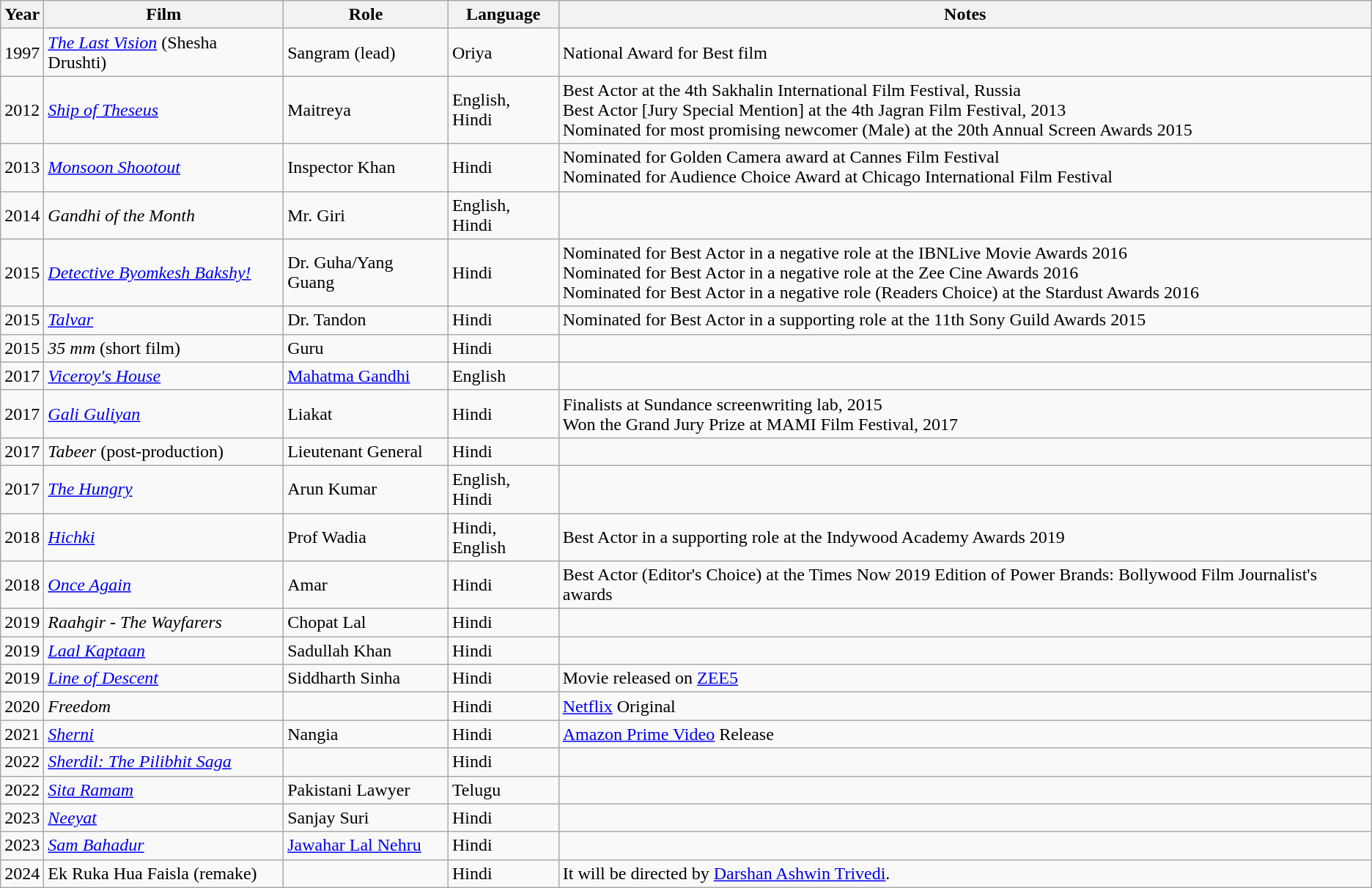<table class="wikitable">
<tr>
<th>Year</th>
<th>Film</th>
<th>Role</th>
<th>Language</th>
<th>Notes</th>
</tr>
<tr>
<td>1997</td>
<td><em><a href='#'>The Last Vision</a></em> (Shesha Drushti)</td>
<td>Sangram (lead)</td>
<td>Oriya</td>
<td>National Award for Best film</td>
</tr>
<tr>
<td>2012</td>
<td><em><a href='#'>Ship of Theseus</a></em></td>
<td>Maitreya</td>
<td>English, Hindi</td>
<td>Best Actor at the 4th Sakhalin International Film Festival, Russia<br>Best Actor [Jury Special Mention] at the 4th Jagran Film Festival, 2013<br>Nominated for most promising newcomer (Male) at the 20th Annual Screen Awards 2015</td>
</tr>
<tr>
<td>2013</td>
<td><em><a href='#'>Monsoon Shootout</a></em></td>
<td>Inspector Khan</td>
<td>Hindi</td>
<td>Nominated for Golden Camera award at Cannes Film Festival<br>Nominated for Audience Choice Award at Chicago International Film Festival</td>
</tr>
<tr>
<td>2014</td>
<td><em>Gandhi of the Month</em></td>
<td>Mr. Giri</td>
<td>English, Hindi</td>
<td></td>
</tr>
<tr>
<td>2015</td>
<td><em><a href='#'>Detective Byomkesh Bakshy!</a></em></td>
<td>Dr. Guha/Yang Guang</td>
<td>Hindi</td>
<td>Nominated for Best Actor in a negative role at the IBNLive Movie Awards 2016<br>Nominated for Best Actor in a negative role at the Zee Cine Awards 2016<br>Nominated for Best Actor in a negative role (Readers Choice) at the Stardust Awards 2016</td>
</tr>
<tr>
<td>2015</td>
<td><em><a href='#'>Talvar</a></em></td>
<td>Dr. Tandon</td>
<td>Hindi</td>
<td>Nominated for Best Actor in a supporting role at the 11th Sony Guild Awards 2015</td>
</tr>
<tr>
<td>2015</td>
<td><em>35 mm</em> (short film)</td>
<td>Guru</td>
<td>Hindi</td>
<td></td>
</tr>
<tr>
<td>2017</td>
<td><em><a href='#'>Viceroy's House</a></em></td>
<td><a href='#'>Mahatma Gandhi</a></td>
<td>English</td>
<td></td>
</tr>
<tr>
<td>2017</td>
<td><em><a href='#'>Gali Guliyan</a></em></td>
<td>Liakat</td>
<td>Hindi</td>
<td>Finalists at Sundance screenwriting lab, 2015<br>Won the Grand Jury Prize at MAMI Film Festival, 2017</td>
</tr>
<tr>
<td>2017</td>
<td><em>Tabeer</em> (post-production)</td>
<td>Lieutenant General</td>
<td>Hindi</td>
<td></td>
</tr>
<tr>
<td>2017</td>
<td><em><a href='#'>The Hungry</a></em></td>
<td>Arun Kumar</td>
<td>English, Hindi</td>
<td></td>
</tr>
<tr>
<td>2018</td>
<td><em><a href='#'>Hichki</a></em></td>
<td>Prof Wadia</td>
<td>Hindi, English</td>
<td>Best Actor in a supporting role at the Indywood Academy Awards 2019</td>
</tr>
<tr>
<td>2018</td>
<td><em><a href='#'>Once Again</a></em></td>
<td>Amar</td>
<td>Hindi</td>
<td>Best Actor (Editor's Choice) at the Times Now 2019 Edition of Power Brands: Bollywood Film Journalist's awards</td>
</tr>
<tr>
<td>2019</td>
<td><em>Raahgir - The Wayfarers</em></td>
<td>Chopat Lal</td>
<td>Hindi</td>
<td></td>
</tr>
<tr>
<td>2019</td>
<td><em><a href='#'>Laal Kaptaan</a></em></td>
<td>Sadullah Khan</td>
<td>Hindi</td>
<td></td>
</tr>
<tr>
<td>2019</td>
<td><em><a href='#'>Line of Descent</a></em></td>
<td>Siddharth Sinha</td>
<td>Hindi</td>
<td>Movie released on <a href='#'>ZEE5</a></td>
</tr>
<tr>
<td>2020</td>
<td><em>Freedom</em></td>
<td></td>
<td>Hindi</td>
<td><a href='#'>Netflix</a> Original</td>
</tr>
<tr>
<td>2021</td>
<td><em><a href='#'>Sherni</a></em></td>
<td>Nangia</td>
<td>Hindi</td>
<td><a href='#'>Amazon Prime Video</a> Release</td>
</tr>
<tr>
<td>2022</td>
<td><em><a href='#'>Sherdil: The Pilibhit Saga</a></em></td>
<td></td>
<td>Hindi</td>
<td></td>
</tr>
<tr>
<td>2022</td>
<td><em><a href='#'>Sita Ramam</a></em></td>
<td>Pakistani Lawyer</td>
<td>Telugu</td>
<td></td>
</tr>
<tr>
<td>2023</td>
<td><em><a href='#'>Neeyat</a></em></td>
<td>Sanjay Suri</td>
<td>Hindi</td>
<td></td>
</tr>
<tr>
<td>2023</td>
<td><em><a href='#'>Sam Bahadur</a></em></td>
<td><a href='#'>Jawahar Lal Nehru</a></td>
<td>Hindi</td>
<td></td>
</tr>
<tr>
<td>2024</td>
<td>Ek Ruka Hua Faisla (remake)</td>
<td></td>
<td>Hindi</td>
<td>It will be directed by <a href='#'>Darshan Ashwin Trivedi</a>.</td>
</tr>
</table>
